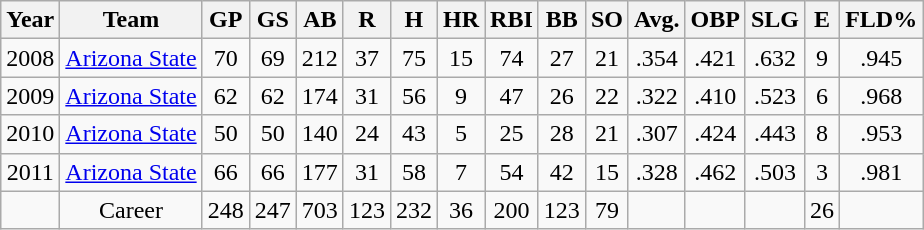<table class="wikitable" style="text-align:center">
<tr>
<th>Year</th>
<th>Team</th>
<th>GP</th>
<th>GS</th>
<th>AB</th>
<th>R</th>
<th>H</th>
<th>HR</th>
<th>RBI</th>
<th>BB</th>
<th>SO</th>
<th>Avg.</th>
<th>OBP</th>
<th>SLG</th>
<th>E</th>
<th>FLD%</th>
</tr>
<tr>
<td>2008</td>
<td><a href='#'>Arizona State</a></td>
<td>70</td>
<td>69</td>
<td>212</td>
<td>37</td>
<td>75</td>
<td>15</td>
<td>74</td>
<td>27</td>
<td>21</td>
<td>.354</td>
<td>.421</td>
<td>.632</td>
<td>9</td>
<td>.945</td>
</tr>
<tr>
<td>2009</td>
<td><a href='#'>Arizona State</a></td>
<td>62</td>
<td>62</td>
<td>174</td>
<td>31</td>
<td>56</td>
<td>9</td>
<td>47</td>
<td>26</td>
<td>22</td>
<td>.322</td>
<td>.410</td>
<td>.523</td>
<td>6</td>
<td>.968</td>
</tr>
<tr>
<td>2010</td>
<td><a href='#'>Arizona State</a></td>
<td>50</td>
<td>50</td>
<td>140</td>
<td>24</td>
<td>43</td>
<td>5</td>
<td>25</td>
<td>28</td>
<td>21</td>
<td>.307</td>
<td>.424</td>
<td>.443</td>
<td>8</td>
<td>.953</td>
</tr>
<tr>
<td>2011</td>
<td><a href='#'>Arizona State</a></td>
<td>66</td>
<td>66</td>
<td>177</td>
<td>31</td>
<td>58</td>
<td>7</td>
<td>54</td>
<td>42</td>
<td>15</td>
<td>.328</td>
<td>.462</td>
<td>.503</td>
<td>3</td>
<td>.981</td>
</tr>
<tr>
<td></td>
<td>Career</td>
<td>248</td>
<td>247</td>
<td>703</td>
<td>123</td>
<td>232</td>
<td>36</td>
<td>200</td>
<td>123</td>
<td>79</td>
<td></td>
<td></td>
<td></td>
<td>26</td>
<td></td>
</tr>
</table>
